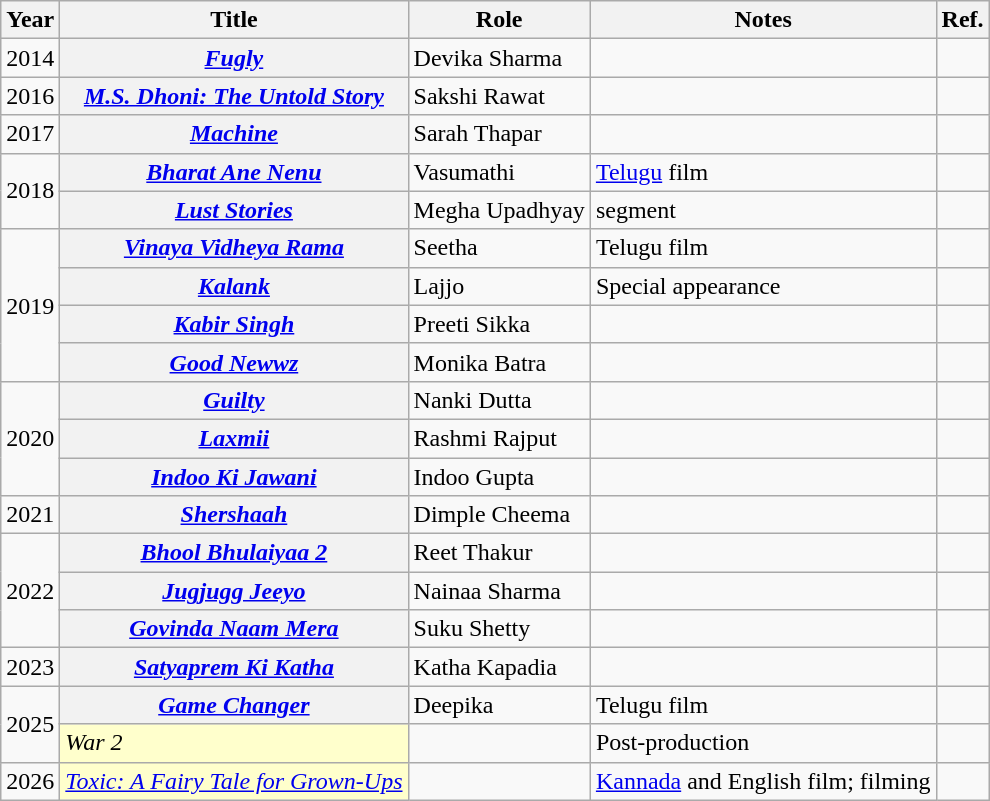<table class="wikitable sortable plainrowheaders">
<tr>
<th scope="col">Year</th>
<th scope="col">Title</th>
<th scope="col">Role</th>
<th class="unsortable" scope="col">Notes</th>
<th class="unsortable" scope="col">Ref.</th>
</tr>
<tr>
<td>2014</td>
<th scope="row"><em><a href='#'>Fugly</a></em></th>
<td>Devika Sharma</td>
<td></td>
<td></td>
</tr>
<tr>
<td>2016</td>
<th scope="row"><em><a href='#'>M.S. Dhoni: The Untold Story</a></em></th>
<td>Sakshi Rawat</td>
<td></td>
<td></td>
</tr>
<tr>
<td>2017</td>
<th scope="row"><em><a href='#'>Machine</a></em></th>
<td>Sarah Thapar</td>
<td></td>
<td></td>
</tr>
<tr>
<td rowspan="2">2018</td>
<th scope="row"><em><a href='#'>Bharat Ane Nenu</a></em></th>
<td>Vasumathi</td>
<td><a href='#'>Telugu</a> film</td>
<td></td>
</tr>
<tr>
<th scope="row"><em><a href='#'>Lust Stories</a></em></th>
<td>Megha Upadhyay</td>
<td> segment</td>
<td></td>
</tr>
<tr>
<td rowspan="4">2019</td>
<th scope="row"><em><a href='#'>Vinaya Vidheya Rama</a></em></th>
<td>Seetha</td>
<td>Telugu film</td>
<td></td>
</tr>
<tr>
<th scope="row"><em><a href='#'>Kalank</a></em></th>
<td>Lajjo</td>
<td>Special appearance</td>
<td></td>
</tr>
<tr>
<th scope="row"><em><a href='#'>Kabir Singh</a></em></th>
<td>Preeti Sikka</td>
<td></td>
<td></td>
</tr>
<tr>
<th scope="row"><em><a href='#'>Good Newwz</a></em></th>
<td>Monika Batra</td>
<td></td>
<td></td>
</tr>
<tr>
<td rowspan="3">2020</td>
<th scope="row"><em><a href='#'>Guilty</a></em></th>
<td>Nanki Dutta</td>
<td></td>
<td></td>
</tr>
<tr>
<th scope="row"><em><a href='#'>Laxmii</a></em></th>
<td>Rashmi Rajput</td>
<td></td>
<td></td>
</tr>
<tr>
<th scope="row"><em><a href='#'>Indoo Ki Jawani</a></em></th>
<td>Indoo Gupta</td>
<td></td>
<td></td>
</tr>
<tr>
<td>2021</td>
<th scope="row"><em><a href='#'>Shershaah</a></em></th>
<td>Dimple Cheema</td>
<td></td>
<td></td>
</tr>
<tr>
<td rowspan="3">2022</td>
<th scope="row"><em><a href='#'>Bhool Bhulaiyaa 2</a></em></th>
<td>Reet Thakur</td>
<td></td>
<td> <br> </td>
</tr>
<tr>
<th scope="row"><em><a href='#'>Jugjugg Jeeyo</a></em></th>
<td>Nainaa Sharma</td>
<td></td>
<td></td>
</tr>
<tr>
<th scope="row"><em><a href='#'>Govinda Naam Mera</a></em></th>
<td>Suku Shetty</td>
<td></td>
<td></td>
</tr>
<tr>
<td>2023</td>
<th scope="row"><em><a href='#'>Satyaprem Ki Katha</a></em></th>
<td>Katha Kapadia</td>
<td></td>
<td></td>
</tr>
<tr>
<td rowspan="2">2025</td>
<th scope="row"><em><a href='#'>Game Changer</a></em></th>
<td>Deepika</td>
<td>Telugu film</td>
<td></td>
</tr>
<tr>
<td scope="row" style="background:#FFFFCC;"><em>War 2</em> </td>
<td></td>
<td>Post-production</td>
<td></td>
</tr>
<tr>
<td>2026</td>
<td scope="row" style="background:#FFFFCC;"><em><a href='#'>Toxic: A Fairy Tale for Grown-Ups</a></em> </td>
<td></td>
<td><a href='#'>Kannada</a> and English film; filming</td>
<td><br></td>
</tr>
</table>
